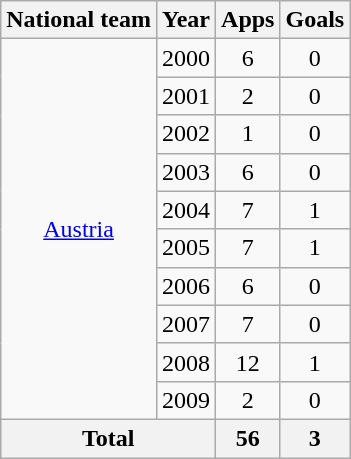<table class="wikitable" style="text-align:center">
<tr>
<th>National team</th>
<th>Year</th>
<th>Apps</th>
<th>Goals</th>
</tr>
<tr>
<td rowspan="10"><a href='#'>Austria</a></td>
<td>2000</td>
<td>6</td>
<td>0</td>
</tr>
<tr>
<td>2001</td>
<td>2</td>
<td>0</td>
</tr>
<tr>
<td>2002</td>
<td>1</td>
<td>0</td>
</tr>
<tr>
<td>2003</td>
<td>6</td>
<td>0</td>
</tr>
<tr>
<td>2004</td>
<td>7</td>
<td>1</td>
</tr>
<tr>
<td>2005</td>
<td>7</td>
<td>1</td>
</tr>
<tr>
<td>2006</td>
<td>6</td>
<td>0</td>
</tr>
<tr>
<td>2007</td>
<td>7</td>
<td>0</td>
</tr>
<tr>
<td>2008</td>
<td>12</td>
<td>1</td>
</tr>
<tr>
<td>2009</td>
<td>2</td>
<td>0</td>
</tr>
<tr>
<th colspan="2">Total</th>
<th>56</th>
<th>3</th>
</tr>
</table>
